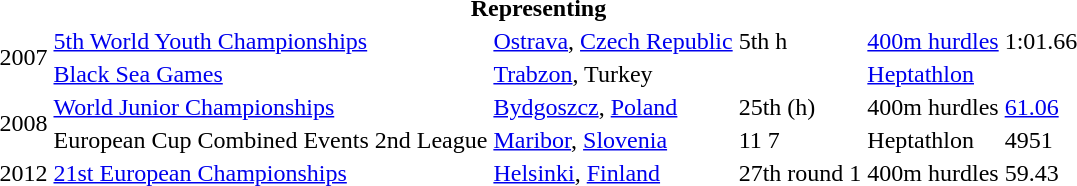<table>
<tr>
<th colspan="6">Representing </th>
</tr>
<tr>
<td rowspan=2>2007</td>
<td><a href='#'>5th World Youth Championships</a></td>
<td><a href='#'>Ostrava</a>, <a href='#'>Czech Republic</a></td>
<td>5th h</td>
<td><a href='#'>400m hurdles</a></td>
<td>1:01.66</td>
</tr>
<tr>
<td><a href='#'>Black Sea Games</a></td>
<td><a href='#'>Trabzon</a>, Turkey</td>
<td></td>
<td><a href='#'>Heptathlon</a></td>
<td></td>
</tr>
<tr>
<td rowspan=2>2008</td>
<td><a href='#'>World Junior Championships</a></td>
<td><a href='#'>Bydgoszcz</a>, <a href='#'>Poland</a></td>
<td>25th (h)</td>
<td>400m hurdles</td>
<td><a href='#'>61.06</a></td>
</tr>
<tr>
<td>European Cup Combined Events 2nd League</td>
<td><a href='#'>Maribor</a>, <a href='#'>Slovenia</a></td>
<td>11 7</td>
<td>Heptathlon</td>
<td>4951</td>
</tr>
<tr>
<td>2012</td>
<td><a href='#'>21st European Championships</a></td>
<td><a href='#'>Helsinki</a>, <a href='#'>Finland</a></td>
<td>27th round 1</td>
<td>400m hurdles</td>
<td>59.43</td>
</tr>
</table>
